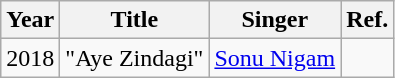<table class="wikitable sortable">
<tr>
<th>Year</th>
<th>Title</th>
<th>Singer</th>
<th>Ref.</th>
</tr>
<tr>
<td>2018</td>
<td>"Aye Zindagi"</td>
<td><a href='#'>Sonu Nigam</a></td>
<td></td>
</tr>
</table>
